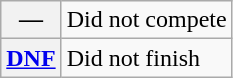<table class="wikitable">
<tr>
<th scope="row">—</th>
<td>Did not compete</td>
</tr>
<tr>
<th scope="row"><a href='#'>DNF</a></th>
<td>Did not finish</td>
</tr>
</table>
